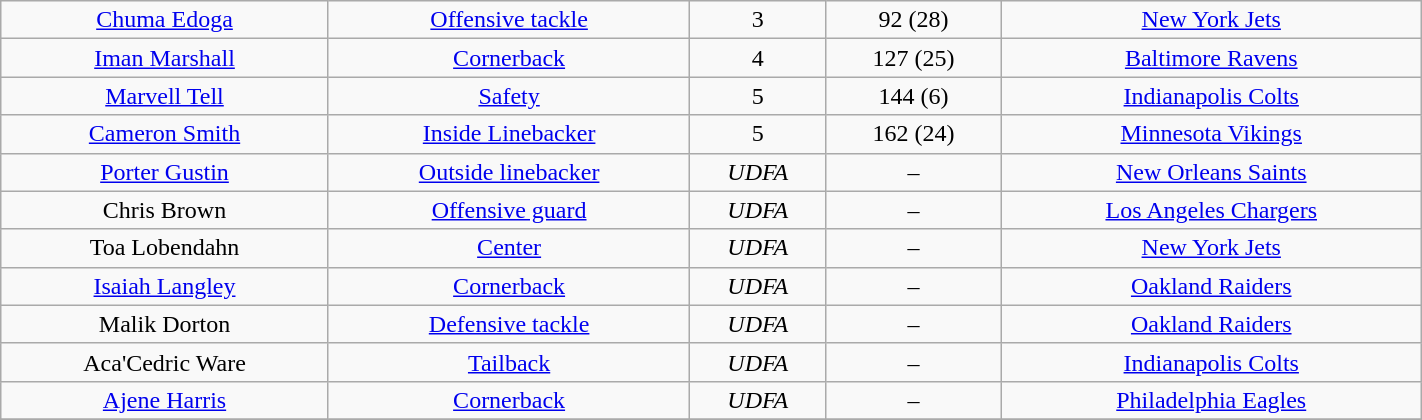<table class="wikitable" style="width:75%;">
<tr align="center" bgcolor="">
<td><a href='#'>Chuma Edoga</a></td>
<td><a href='#'>Offensive tackle</a></td>
<td>3</td>
<td>92 (28)</td>
<td><a href='#'>New York Jets</a></td>
</tr>
<tr align="center" bgcolor="">
<td><a href='#'>Iman Marshall</a></td>
<td><a href='#'>Cornerback</a></td>
<td>4</td>
<td>127 (25)</td>
<td><a href='#'>Baltimore Ravens</a></td>
</tr>
<tr align="center" bgcolor="">
<td><a href='#'>Marvell Tell</a></td>
<td><a href='#'>Safety</a></td>
<td>5</td>
<td>144 (6)</td>
<td><a href='#'>Indianapolis Colts</a></td>
</tr>
<tr align="center" bgcolor="">
<td><a href='#'>Cameron Smith</a></td>
<td><a href='#'>Inside Linebacker</a></td>
<td>5</td>
<td>162 (24)</td>
<td><a href='#'>Minnesota Vikings</a></td>
</tr>
<tr align="center" bgcolor="">
<td><a href='#'>Porter Gustin</a></td>
<td><a href='#'>Outside linebacker</a></td>
<td><em>UDFA</em></td>
<td>–</td>
<td><a href='#'>New Orleans Saints</a></td>
</tr>
<tr align="center" bgcolor="">
<td>Chris Brown</td>
<td><a href='#'>Offensive guard</a></td>
<td><em>UDFA</em></td>
<td>–</td>
<td><a href='#'>Los Angeles Chargers</a></td>
</tr>
<tr align="center" bgcolor="">
<td>Toa Lobendahn</td>
<td><a href='#'>Center</a></td>
<td><em>UDFA</em></td>
<td>–</td>
<td><a href='#'>New York Jets</a></td>
</tr>
<tr align="center" bgcolor="">
<td><a href='#'>Isaiah Langley</a></td>
<td><a href='#'>Cornerback</a></td>
<td><em>UDFA</em></td>
<td>–</td>
<td><a href='#'>Oakland Raiders</a></td>
</tr>
<tr align="center" bgcolor="">
<td>Malik Dorton</td>
<td><a href='#'>Defensive tackle</a></td>
<td><em>UDFA</em></td>
<td>–</td>
<td><a href='#'>Oakland Raiders</a></td>
</tr>
<tr align="center" bgcolor="">
<td>Aca'Cedric Ware</td>
<td><a href='#'>Tailback</a></td>
<td><em>UDFA</em></td>
<td>–</td>
<td><a href='#'>Indianapolis Colts</a></td>
</tr>
<tr align="center" bgcolor="">
<td><a href='#'>Ajene Harris</a></td>
<td><a href='#'>Cornerback</a></td>
<td><em>UDFA</em></td>
<td>–</td>
<td><a href='#'>Philadelphia Eagles</a></td>
</tr>
<tr align="center" bgcolor="">
</tr>
</table>
